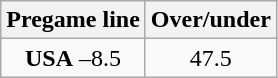<table class="wikitable">
<tr align="center">
<th style=>Pregame line</th>
<th style=>Over/under</th>
</tr>
<tr align="center">
<td><strong>USA</strong> –8.5</td>
<td>47.5</td>
</tr>
</table>
